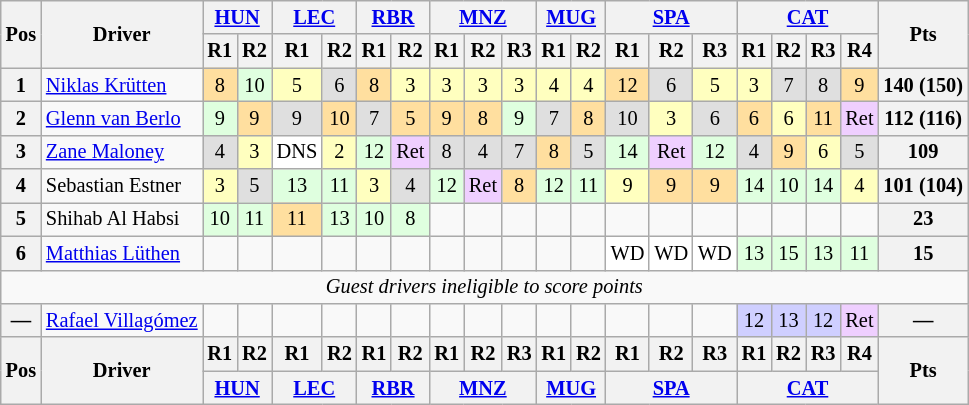<table class="wikitable" style="font-size: 85%; text-align:center">
<tr>
<th rowspan="2" valign="middle">Pos</th>
<th rowspan="2" valign="middle">Driver</th>
<th colspan=2><a href='#'>HUN</a><br></th>
<th colspan=2><a href='#'>LEC</a><br></th>
<th colspan=2><a href='#'>RBR</a><br></th>
<th colspan=3><a href='#'>MNZ</a><br></th>
<th colspan=2><a href='#'>MUG</a><br></th>
<th colspan=3><a href='#'>SPA</a><br></th>
<th colspan=4><a href='#'>CAT</a><br></th>
<th rowspan="2" valign="middle">Pts</th>
</tr>
<tr>
<th>R1</th>
<th>R2</th>
<th>R1</th>
<th>R2</th>
<th>R1</th>
<th>R2</th>
<th>R1</th>
<th>R2</th>
<th>R3</th>
<th>R1</th>
<th>R2</th>
<th>R1</th>
<th>R2</th>
<th>R3</th>
<th>R1</th>
<th>R2</th>
<th>R3</th>
<th>R4</th>
</tr>
<tr>
<th>1</th>
<td align=left> <a href='#'>Niklas Krütten</a></td>
<td style="background:#FFDF9F;">8</td>
<td style="background:#DFFFDF;">10</td>
<td style="background:#FFFFBF;">5</td>
<td style="background:#DFDFDF;">6</td>
<td style="background:#FFDF9F;">8</td>
<td style="background:#FFFFBF;">3</td>
<td style="background:#FFFFBF;">3</td>
<td style="background:#FFFFBF;">3</td>
<td style="background:#FFFFBF;">3</td>
<td style="background:#FFFFBF;">4</td>
<td style="background:#FFFFBF;">4</td>
<td style="background:#FFDF9F;">12</td>
<td style="background:#DFDFDF;">6</td>
<td style="background:#FFFFBF;">5</td>
<td style="background:#FFFFBF;">3</td>
<td style="background:#DFDFDF;">7</td>
<td style="background:#DFDFDF;">8</td>
<td style="background:#FFDF9F;">9</td>
<th>140 (150)</th>
</tr>
<tr>
<th>2</th>
<td align="left"> <a href='#'>Glenn van Berlo</a></td>
<td style="background:#DFFFDF;">9</td>
<td style="background:#FFDF9F;">9</td>
<td style="background:#DFDFDF;">9</td>
<td style="background:#FFDF9F;">10</td>
<td style="background:#DFDFDF;">7</td>
<td style="background:#FFDF9F;">5</td>
<td style="background:#FFDF9F;">9</td>
<td style="background:#FFDF9F;">8</td>
<td style="background:#DFFFDF;">9</td>
<td style="background:#DFDFDF;">7</td>
<td style="background:#FFDF9F;">8</td>
<td style="background:#DFDFDF;">10</td>
<td style="background:#FFFFBF;">3</td>
<td style="background:#DFDFDF;">6</td>
<td style="background:#FFDF9F;">6</td>
<td style="background:#FFFFBF;">6</td>
<td style="background:#FFDF9F;">11</td>
<td style="background:#EFCFFF;">Ret</td>
<th>112 (116)</th>
</tr>
<tr>
<th>3</th>
<td align="left"> <a href='#'>Zane Maloney</a></td>
<td style="background:#DFDFDF;">4</td>
<td style="background:#FFFFBF;">3</td>
<td style="background:#FFFFFF;">DNS</td>
<td style="background:#FFFFBF;">2</td>
<td style="background:#DFFFDF;">12</td>
<td style="background:#EFCFFF;">Ret</td>
<td style="background:#DFDFDF;">8</td>
<td style="background:#DFDFDF;">4</td>
<td style="background:#DFDFDF;">7</td>
<td style="background:#FFDF9F;">8</td>
<td style="background:#DFDFDF;">5</td>
<td style="background:#DFFFDF;">14</td>
<td style="background:#EFCFFF;">Ret</td>
<td style="background:#DFFFDF;">12</td>
<td style="background:#DFDFDF;">4</td>
<td style="background:#FFDF9F;">9</td>
<td style="background:#FFFFBF;">6</td>
<td style="background:#DFDFDF;">5</td>
<th>109</th>
</tr>
<tr>
<th>4</th>
<td align="left"> Sebastian Estner</td>
<td style="background:#FFFFBF;">3</td>
<td style="background:#DFDFDF;">5</td>
<td style="background:#DFFFDF;">13</td>
<td style="background:#DFFFDF;">11</td>
<td style="background:#FFFFBF;">3</td>
<td style="background:#DFDFDF;">4</td>
<td style="background:#DFFFDF;">12</td>
<td style="background:#EFCFFF;">Ret</td>
<td style="background:#FFDF9F;">8</td>
<td style="background:#DFFFDF;">12</td>
<td style="background:#DFFFDF;">11</td>
<td style="background:#FFFFBF;">9</td>
<td style="background:#FFDF9F;">9</td>
<td style="background:#FFDF9F;">9</td>
<td style="background:#DFFFDF;">14</td>
<td style="background:#DFFFDF;">10</td>
<td style="background:#DFFFDF;">14</td>
<td style="background:#FFFFBF;">4</td>
<th>101 (104)</th>
</tr>
<tr>
<th>5</th>
<td align=left> Shihab Al Habsi</td>
<td style="background:#DFFFDF;">10</td>
<td style="background:#DFFFDF;">11</td>
<td style="background:#FFDF9F;">11</td>
<td style="background:#DFFFDF;">13</td>
<td style="background:#DFFFDF;">10</td>
<td style="background:#DFFFDF;">8</td>
<td></td>
<td></td>
<td></td>
<td></td>
<td></td>
<td></td>
<td></td>
<td></td>
<td></td>
<td></td>
<td></td>
<td></td>
<th>23</th>
</tr>
<tr>
<th>6</th>
<td align="left"> <a href='#'>Matthias Lüthen</a></td>
<td></td>
<td></td>
<td></td>
<td></td>
<td></td>
<td></td>
<td></td>
<td></td>
<td></td>
<td></td>
<td></td>
<td style="background:#FFFFFF;">WD</td>
<td style="background:#FFFFFF;">WD</td>
<td style="background:#FFFFFF;">WD</td>
<td style="background:#DFFFDF;">13</td>
<td style="background:#DFFFDF;">15</td>
<td style="background:#DFFFDF;">13</td>
<td style="background:#DFFFDF;">11</td>
<th>15</th>
</tr>
<tr>
<td colspan=21><em>Guest drivers ineligible to score points</em></td>
</tr>
<tr>
<th>—</th>
<td align="left"> <a href='#'>Rafael Villagómez</a></td>
<td></td>
<td></td>
<td></td>
<td></td>
<td></td>
<td></td>
<td></td>
<td></td>
<td></td>
<td></td>
<td></td>
<td></td>
<td></td>
<td></td>
<td style="background:#cfcfff;">12</td>
<td style="background:#cfcfff;">13</td>
<td style="background:#cfcfff;">12</td>
<td style="background:#EFCFFF;">Ret</td>
<th>—</th>
</tr>
<tr>
<th rowspan="2">Pos</th>
<th rowspan="2">Driver</th>
<th>R1</th>
<th>R2</th>
<th>R1</th>
<th>R2</th>
<th>R1</th>
<th>R2</th>
<th>R1</th>
<th>R2</th>
<th>R3</th>
<th>R1</th>
<th>R2</th>
<th>R1</th>
<th>R2</th>
<th>R3</th>
<th>R1</th>
<th>R2</th>
<th>R3</th>
<th>R4</th>
<th rowspan="2">Pts</th>
</tr>
<tr>
<th colspan="2"><a href='#'>HUN</a><br></th>
<th colspan="2"><a href='#'>LEC</a><br></th>
<th colspan="2"><a href='#'>RBR</a><br></th>
<th colspan="3"><a href='#'>MNZ</a><br></th>
<th colspan="2"><a href='#'>MUG</a><br></th>
<th colspan="3"><a href='#'>SPA</a><br></th>
<th colspan="4"><a href='#'>CAT</a><br></th>
</tr>
</table>
